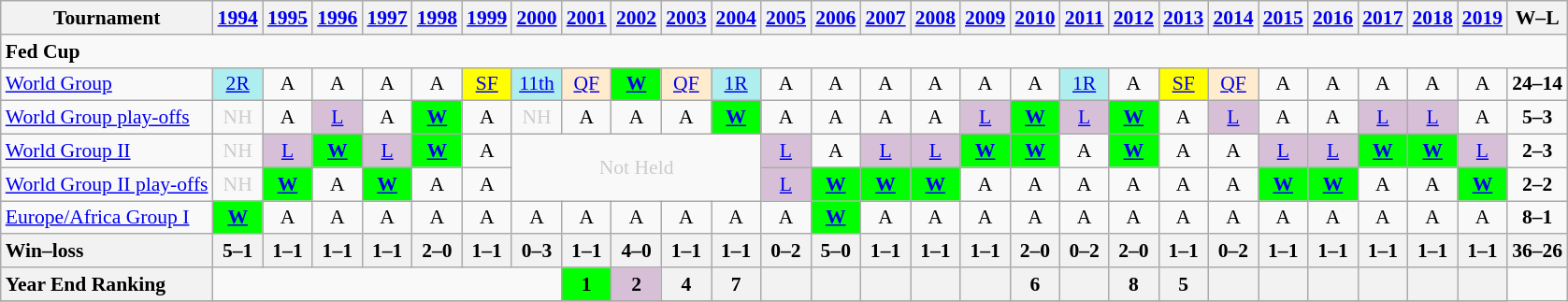<table class=wikitable style=text-align:center;font-size:90%>
<tr>
<th>Tournament</th>
<th><a href='#'>1994</a></th>
<th><a href='#'>1995</a></th>
<th><a href='#'>1996</a></th>
<th><a href='#'>1997</a></th>
<th><a href='#'>1998</a></th>
<th><a href='#'>1999</a></th>
<th><a href='#'>2000</a></th>
<th><a href='#'>2001</a></th>
<th><a href='#'>2002</a></th>
<th><a href='#'>2003</a></th>
<th><a href='#'>2004</a></th>
<th><a href='#'>2005</a></th>
<th><a href='#'>2006</a></th>
<th><a href='#'>2007</a></th>
<th><a href='#'>2008</a></th>
<th><a href='#'>2009</a></th>
<th><a href='#'>2010</a></th>
<th><a href='#'>2011</a></th>
<th><a href='#'>2012</a></th>
<th><a href='#'>2013</a></th>
<th><a href='#'>2014</a></th>
<th><a href='#'>2015</a></th>
<th><a href='#'>2016</a></th>
<th><a href='#'>2017</a></th>
<th><a href='#'>2018</a></th>
<th><a href='#'>2019</a></th>
<th>W–L</th>
</tr>
<tr>
<td colspan=40 align=left><strong>Fed Cup</strong></td>
</tr>
<tr>
<td align=left><a href='#'>World Group</a></td>
<td bgcolor=afeeee><a href='#'>2R</a></td>
<td>A</td>
<td>A</td>
<td>A</td>
<td>A</td>
<td bgcolor=yellow><a href='#'>SF</a></td>
<td bgcolor=afeeee><a href='#'>11th</a></td>
<td bgcolor=ffebcd><a href='#'>QF</a></td>
<td bgcolor=lime><a href='#'><strong>W</strong></a></td>
<td bgcolor=ffebcd><a href='#'>QF</a></td>
<td bgcolor=afeeee><a href='#'>1R</a></td>
<td>A</td>
<td>A</td>
<td>A</td>
<td>A</td>
<td>A</td>
<td>A</td>
<td bgcolor= afeeee><a href='#'>1R</a></td>
<td>A</td>
<td bgcolor=yellow><a href='#'>SF</a></td>
<td bgcolor=ffebcd><a href='#'>QF</a></td>
<td>A</td>
<td>A</td>
<td>A</td>
<td>A</td>
<td>A</td>
<td><strong>24–14</strong></td>
</tr>
<tr>
<td align=left><a href='#'>World Group play-offs</a>     </td>
<td style=color:#ccc>NH</td>
<td>A</td>
<td bgcolor=thistle><a href='#'>L</a></td>
<td>A</td>
<td bgcolor=lime><a href='#'><strong>W</strong></a></td>
<td>A</td>
<td style=color:#ccc>NH</td>
<td>A</td>
<td>A</td>
<td>A</td>
<td bgcolor=lime><a href='#'><strong>W</strong></a></td>
<td>A</td>
<td>A</td>
<td>A</td>
<td>A</td>
<td bgcolor=thistle><a href='#'>L</a></td>
<td bgcolor=lime><a href='#'><strong>W</strong></a></td>
<td bgcolor=thistle><a href='#'>L</a></td>
<td bgcolor=lime><a href='#'><strong>W</strong></a></td>
<td>A</td>
<td bgcolor=thistle><a href='#'>L</a></td>
<td>A</td>
<td>A</td>
<td bgcolor=thistle><a href='#'>L</a></td>
<td bgcolor=thistle><a href='#'>L</a></td>
<td>A</td>
<td><strong>5–3</strong></td>
</tr>
<tr>
<td align=left><a href='#'>World Group II</a>  </td>
<td style=color:#ccc>NH</td>
<td bgcolor=thistle><a href='#'>L</a></td>
<td bgcolor=lime><a href='#'><strong>W</strong></a></td>
<td bgcolor=thistle><a href='#'>L</a></td>
<td bgcolor=lime><a href='#'><strong>W</strong></a></td>
<td>A</td>
<td colspan=5 rowspan=2 style=color:#ccc>Not Held</td>
<td bgcolor=thistle><a href='#'>L</a></td>
<td>A</td>
<td bgcolor=thistle><a href='#'>L</a></td>
<td bgcolor=thistle><a href='#'>L</a></td>
<td bgcolor=lime><a href='#'><strong>W</strong></a></td>
<td bgcolor=lime><a href='#'><strong>W</strong></a></td>
<td>A</td>
<td bgcolor=lime><a href='#'><strong>W</strong></a></td>
<td>A</td>
<td>A</td>
<td bgcolor=thistle><a href='#'>L</a></td>
<td bgcolor=thistle><a href='#'>L</a></td>
<td bgcolor=lime><a href='#'><strong>W</strong></a></td>
<td bgcolor=lime><a href='#'><strong>W</strong></a></td>
<td bgcolor=thistle><a href='#'>L</a></td>
<td><strong>2–3</strong></td>
</tr>
<tr>
<td align=left><a href='#'>World Group II play-offs</a> </td>
<td style=color:#ccc>NH</td>
<td bgcolor=lime><a href='#'><strong>W</strong></a></td>
<td>A</td>
<td bgcolor=lime><a href='#'><strong>W</strong></a></td>
<td>A</td>
<td>A</td>
<td bgcolor=thistle><a href='#'>L</a></td>
<td bgcolor=lime><a href='#'><strong>W</strong></a></td>
<td bgcolor=lime><a href='#'><strong>W</strong></a></td>
<td bgcolor=lime><a href='#'><strong>W</strong></a></td>
<td>A</td>
<td>A</td>
<td>A</td>
<td>A</td>
<td>A</td>
<td>A</td>
<td bgcolor=lime><a href='#'><strong>W</strong></a></td>
<td bgcolor=lime><a href='#'><strong>W</strong></a></td>
<td>A</td>
<td>A</td>
<td bgcolor=lime><a href='#'><strong>W</strong></a></td>
<td><strong>2–2</strong></td>
</tr>
<tr>
<td align=left><a href='#'>Europe/Africa Group I</a>  </td>
<td bgcolor=lime><a href='#'><strong>W</strong></a></td>
<td>A</td>
<td>A</td>
<td>A</td>
<td>A</td>
<td>A</td>
<td>A</td>
<td>A</td>
<td>A</td>
<td>A</td>
<td>A</td>
<td>A</td>
<td bgcolor=lime><a href='#'><strong>W</strong></a></td>
<td>A</td>
<td>A</td>
<td>A</td>
<td>A</td>
<td>A</td>
<td>A</td>
<td>A</td>
<td>A</td>
<td>A</td>
<td>A</td>
<td>A</td>
<td>A</td>
<td>A</td>
<td><strong>8–1</strong></td>
</tr>
<tr>
<th style=text-align:left>Win–loss</th>
<th>5–1 </th>
<th>1–1</th>
<th>1–1</th>
<th>1–1</th>
<th>2–0</th>
<th>1–1</th>
<th>0–3</th>
<th>1–1</th>
<th>4–0</th>
<th>1–1</th>
<th>1–1</th>
<th>0–2</th>
<th>5–0</th>
<th>1–1</th>
<th>1–1</th>
<th>1–1</th>
<th>2–0</th>
<th>0–2</th>
<th>2–0</th>
<th>1–1</th>
<th>0–2</th>
<th>1–1</th>
<th>1–1</th>
<th>1–1</th>
<th>1–1</th>
<th>1–1</th>
<th>36–26</th>
</tr>
<tr>
<th style=text-align:left>Year End Ranking</th>
<td colspan=7 style=color:#ccc></td>
<td bgcolor=lime><strong>1</strong></td>
<td bgcolor=thistle><strong>2</strong></td>
<th>4</th>
<th>7</th>
<th></th>
<th></th>
<th></th>
<th></th>
<th></th>
<th>6</th>
<th></th>
<th>8</th>
<th>5</th>
<th></th>
<th></th>
<th></th>
<th></th>
<th></th>
<th></th>
</tr>
<tr>
</tr>
</table>
